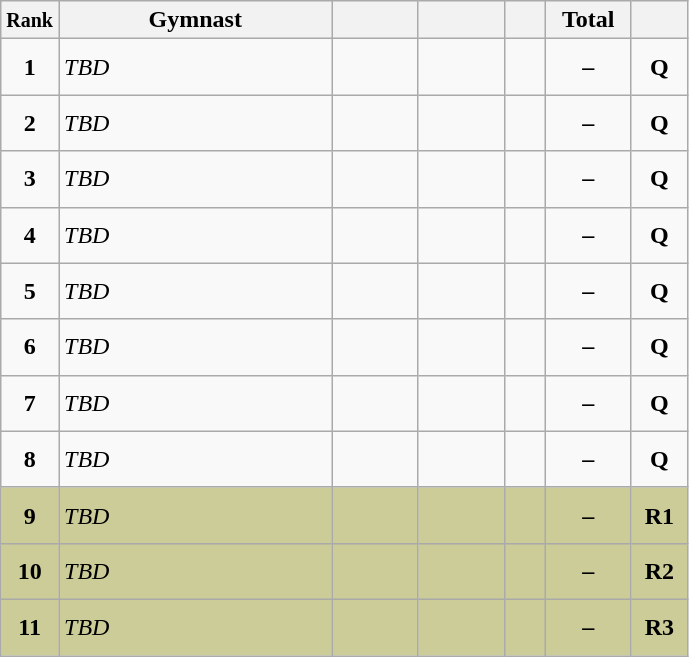<table class="wikitable sortable" style="text-align:center;">
<tr>
<th scope="col" style="width:15px;"><small>Rank</small></th>
<th scope="col" style="width:175px;">Gymnast</th>
<th scope="col" style="width:50px;"><small></small></th>
<th scope="col" style="width:50px;"><small></small></th>
<th scope="col" style="width:20px;"><small></small></th>
<th scope="col" style="width:50px;">Total</th>
<th scope="col" style="width:30px;"><small></small></th>
</tr>
<tr>
<td scope="row" style="text-align:center"><strong>1</strong></td>
<td style="height:30px; text-align:left;"><em>TBD</em></td>
<td></td>
<td></td>
<td></td>
<td><strong>–</strong></td>
<td><strong>Q</strong></td>
</tr>
<tr>
<td scope="row" style="text-align:center"><strong>2</strong></td>
<td style="height:30px; text-align:left;"><em>TBD</em></td>
<td></td>
<td></td>
<td></td>
<td><strong>–</strong></td>
<td><strong>Q</strong></td>
</tr>
<tr>
<td scope="row" style="text-align:center"><strong>3</strong></td>
<td style="height:30px; text-align:left;"><em>TBD</em></td>
<td></td>
<td></td>
<td></td>
<td><strong>–</strong></td>
<td><strong>Q</strong></td>
</tr>
<tr>
<td scope="row" style="text-align:center"><strong>4</strong></td>
<td style="height:30px; text-align:left;"><em>TBD</em></td>
<td></td>
<td></td>
<td></td>
<td><strong>–</strong></td>
<td><strong>Q</strong></td>
</tr>
<tr>
<td scope="row" style="text-align:center"><strong>5</strong></td>
<td style="height:30px; text-align:left;"><em>TBD</em></td>
<td></td>
<td></td>
<td></td>
<td><strong>–</strong></td>
<td><strong>Q</strong></td>
</tr>
<tr>
<td scope="row" style="text-align:center"><strong>6</strong></td>
<td style="height:30px; text-align:left;"><em>TBD</em></td>
<td></td>
<td></td>
<td></td>
<td><strong>–</strong></td>
<td><strong>Q</strong></td>
</tr>
<tr>
<td scope="row" style="text-align:center"><strong>7</strong></td>
<td style="height:30px; text-align:left;"><em>TBD</em></td>
<td></td>
<td></td>
<td></td>
<td><strong>–</strong></td>
<td><strong>Q</strong></td>
</tr>
<tr>
<td scope="row" style="text-align:center"><strong>8</strong></td>
<td style="height:30px; text-align:left;"><em>TBD</em></td>
<td></td>
<td></td>
<td></td>
<td><strong>–</strong></td>
<td><strong>Q</strong></td>
</tr>
<tr style="background:#cccc99;">
<td scope="row" style="text-align:center"><strong>9</strong></td>
<td style="height:30px; text-align:left;"><em>TBD</em></td>
<td></td>
<td></td>
<td></td>
<td><strong>–</strong></td>
<td><strong>R1</strong></td>
</tr>
<tr style="background:#cccc99;">
<td scope="row" style="text-align:center"><strong>10</strong></td>
<td style="height:30px; text-align:left;"><em>TBD</em></td>
<td></td>
<td></td>
<td></td>
<td><strong>–</strong></td>
<td><strong>R2</strong></td>
</tr>
<tr style="background:#cccc99;">
<td scope="row" style="text-align:center"><strong>11</strong></td>
<td style="height:30px; text-align:left;"><em>TBD</em></td>
<td></td>
<td></td>
<td></td>
<td><strong>–</strong></td>
<td><strong>R3</strong></td>
</tr>
</table>
